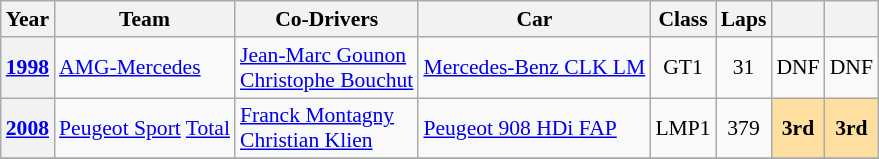<table class="wikitable" style="text-align:center; font-size:90%">
<tr>
<th>Year</th>
<th>Team</th>
<th>Co-Drivers</th>
<th>Car</th>
<th>Class</th>
<th>Laps</th>
<th></th>
<th></th>
</tr>
<tr>
<th><a href='#'>1998</a></th>
<td align="left" nowrap> <a href='#'>AMG-Mercedes</a></td>
<td align="left" nowrap> <a href='#'>Jean-Marc Gounon</a><br> <a href='#'>Christophe Bouchut</a></td>
<td align="left" nowrap><a href='#'>Mercedes-Benz CLK LM</a></td>
<td>GT1</td>
<td>31</td>
<td>DNF</td>
<td>DNF</td>
</tr>
<tr>
<th><a href='#'>2008</a></th>
<td align="left" nowrap> <a href='#'>Peugeot Sport</a> <a href='#'>Total</a></td>
<td align="left" nowrap> <a href='#'>Franck Montagny</a><br> <a href='#'>Christian Klien</a></td>
<td align="left" nowrap><a href='#'>Peugeot 908 HDi FAP</a></td>
<td>LMP1</td>
<td>379</td>
<td style="background:#FFDF9F;"><strong>3rd</strong></td>
<td style="background:#FFDF9F;"><strong>3rd</strong></td>
</tr>
<tr>
</tr>
</table>
